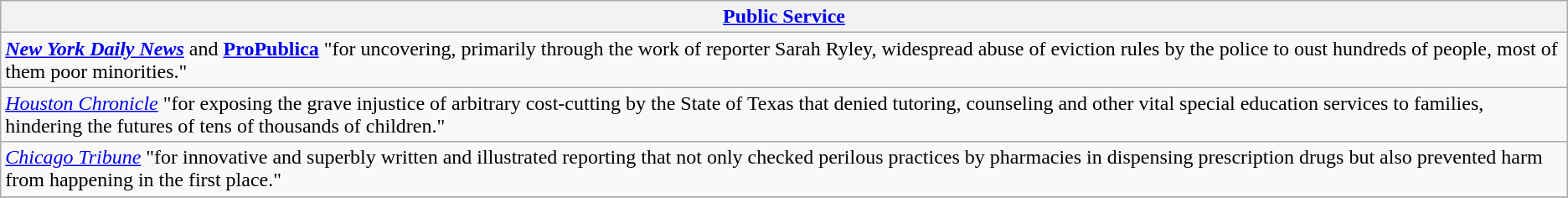<table class="wikitable" style="float:left; float:none;">
<tr>
<th><a href='#'>Public Service</a></th>
</tr>
<tr>
<td><strong><em><a href='#'>New York Daily News</a></em></strong> and <strong><a href='#'>ProPublica</a></strong> "for uncovering, primarily through the work of reporter Sarah Ryley, widespread abuse of eviction rules by the police to oust hundreds of people, most of them poor minorities."</td>
</tr>
<tr>
<td><em><a href='#'>Houston Chronicle</a></em> "for exposing the grave injustice of arbitrary cost-cutting by the State of Texas that denied tutoring, counseling and other vital special education services to families, hindering the futures of tens of thousands of children."</td>
</tr>
<tr>
<td><em><a href='#'>Chicago Tribune</a></em> "for innovative and superbly written and illustrated reporting that not only checked perilous practices by pharmacies in dispensing prescription drugs but also prevented harm from happening in the first place."</td>
</tr>
<tr>
</tr>
</table>
